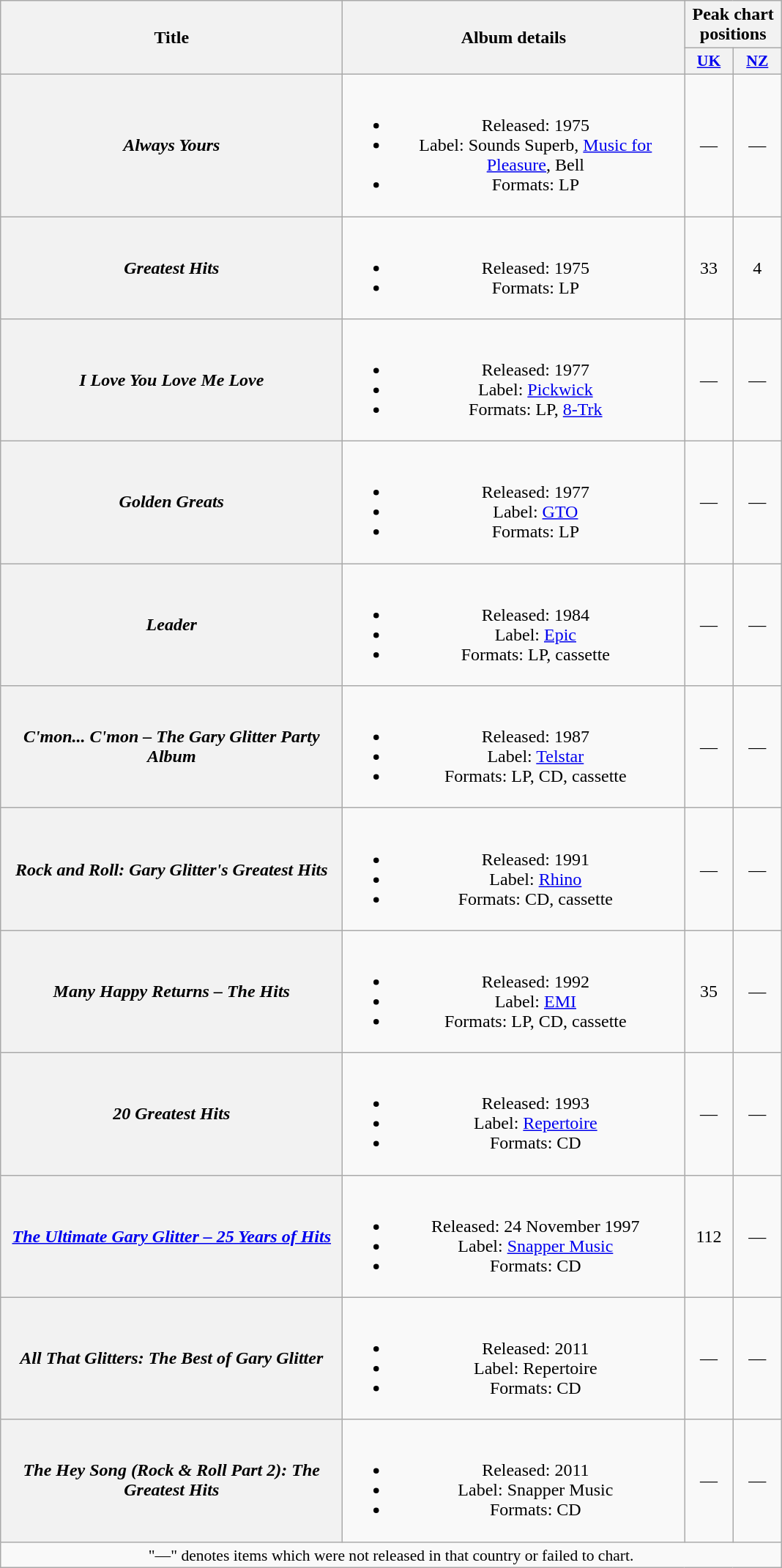<table class="wikitable plainrowheaders" style="text-align:center;">
<tr>
<th scope="col" rowspan="2" style="width:19em;">Title</th>
<th scope="col" rowspan="2" style="width:19em;">Album details</th>
<th scope="col" colspan="2">Peak chart positions</th>
</tr>
<tr>
<th scope="col" style="width:2.6em;font-size:90%;"><a href='#'>UK</a><br></th>
<th scope="col" style="width:2.6em;font-size:90%;"><a href='#'>NZ</a><br></th>
</tr>
<tr>
<th scope="row"><em>Always Yours</em></th>
<td><br><ul><li>Released: 1975</li><li>Label: Sounds Superb, <a href='#'>Music for Pleasure</a>, Bell</li><li>Formats: LP</li></ul></td>
<td>—</td>
<td>—</td>
</tr>
<tr>
<th scope="row"><em>Greatest Hits</em></th>
<td><br><ul><li>Released: 1975</li><li>Formats: LP</li></ul></td>
<td>33</td>
<td>4</td>
</tr>
<tr>
<th scope="row"><em>I Love You Love Me Love</em></th>
<td><br><ul><li>Released: 1977</li><li>Label: <a href='#'>Pickwick</a></li><li>Formats: LP, <a href='#'>8-Trk</a></li></ul></td>
<td>—</td>
<td>—</td>
</tr>
<tr>
<th scope="row"><em>Golden Greats</em></th>
<td><br><ul><li>Released: 1977</li><li>Label: <a href='#'>GTO</a></li><li>Formats: LP</li></ul></td>
<td>—</td>
<td>—</td>
</tr>
<tr>
<th scope="row"><em>Leader</em></th>
<td><br><ul><li>Released: 1984</li><li>Label: <a href='#'>Epic</a></li><li>Formats: LP, cassette</li></ul></td>
<td>—</td>
<td>—</td>
</tr>
<tr>
<th scope="row"><em>C'mon... C'mon – The Gary Glitter Party Album</em></th>
<td><br><ul><li>Released: 1987</li><li>Label: <a href='#'>Telstar</a></li><li>Formats: LP, CD, cassette</li></ul></td>
<td>—</td>
<td>—</td>
</tr>
<tr>
<th scope="row"><em>Rock and Roll: Gary Glitter's Greatest Hits</em></th>
<td><br><ul><li>Released: 1991</li><li>Label: <a href='#'>Rhino</a></li><li>Formats: CD, cassette</li></ul></td>
<td>—</td>
<td>—</td>
</tr>
<tr>
<th scope="row"><em>Many Happy Returns  – The Hits</em></th>
<td><br><ul><li>Released: 1992</li><li>Label: <a href='#'>EMI</a></li><li>Formats: LP, CD, cassette</li></ul></td>
<td>35</td>
<td>—</td>
</tr>
<tr>
<th scope="row"><em>20 Greatest Hits</em></th>
<td><br><ul><li>Released: 1993</li><li>Label: <a href='#'>Repertoire</a></li><li>Formats: CD</li></ul></td>
<td>—</td>
<td>—</td>
</tr>
<tr>
<th scope="row"><em><a href='#'>The Ultimate Gary Glitter – 25 Years of Hits</a></em></th>
<td><br><ul><li>Released: 24 November 1997</li><li>Label: <a href='#'>Snapper Music</a></li><li>Formats: CD</li></ul></td>
<td>112</td>
<td>—</td>
</tr>
<tr>
<th scope="row"><em>All That Glitters: The Best of Gary Glitter</em></th>
<td><br><ul><li>Released: 2011</li><li>Label: Repertoire</li><li>Formats: CD</li></ul></td>
<td>—</td>
<td>—</td>
</tr>
<tr>
<th scope="row"><em>The Hey Song (Rock & Roll Part 2): The Greatest Hits</em></th>
<td><br><ul><li>Released: 2011</li><li>Label: Snapper Music</li><li>Formats: CD</li></ul></td>
<td>—</td>
<td>—</td>
</tr>
<tr>
<td colspan="10" style="font-size:90%">"—" denotes items which were not released in that country or failed to chart.</td>
</tr>
</table>
